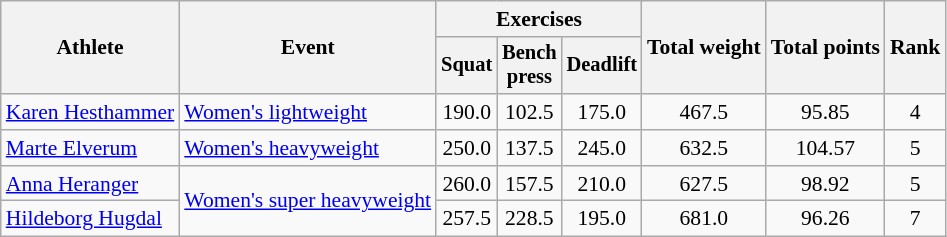<table class=wikitable style="font-size:90%">
<tr>
<th rowspan="2">Athlete</th>
<th rowspan="2">Event</th>
<th colspan="3">Exercises</th>
<th rowspan="2">Total weight</th>
<th rowspan="2">Total points</th>
<th rowspan="2">Rank</th>
</tr>
<tr style="font-size:95%">
<th>Squat</th>
<th>Bench<br>press</th>
<th>Deadlift</th>
</tr>
<tr align=center>
<td align=left><a href='#'>Karen Hesthammer</a></td>
<td align=left><a href='#'>Women's lightweight</a></td>
<td>190.0</td>
<td>102.5</td>
<td>175.0</td>
<td>467.5</td>
<td>95.85</td>
<td>4</td>
</tr>
<tr align=center>
<td align=left><a href='#'>Marte Elverum</a></td>
<td align=left><a href='#'>Women's heavyweight</a></td>
<td>250.0</td>
<td>137.5</td>
<td>245.0</td>
<td>632.5</td>
<td>104.57</td>
<td>5</td>
</tr>
<tr align=center>
<td align=left><a href='#'>Anna Heranger</a></td>
<td align=left rowspan=2><a href='#'>Women's super heavyweight</a></td>
<td>260.0</td>
<td>157.5</td>
<td>210.0</td>
<td>627.5</td>
<td>98.92</td>
<td>5</td>
</tr>
<tr align=center>
<td align=left><a href='#'>Hildeborg Hugdal</a></td>
<td>257.5</td>
<td>228.5</td>
<td>195.0</td>
<td>681.0</td>
<td>96.26</td>
<td>7</td>
</tr>
</table>
